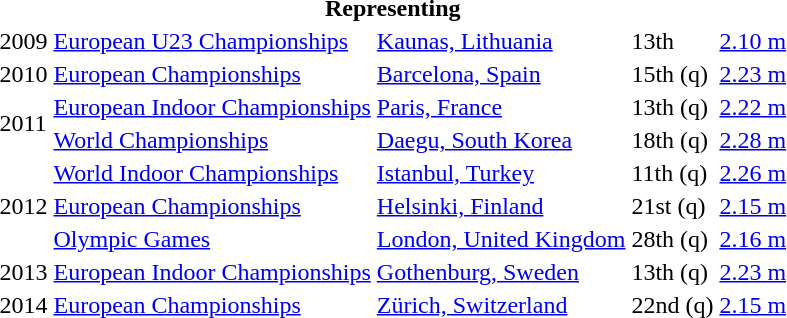<table>
<tr>
<th colspan="5">Representing </th>
</tr>
<tr>
<td>2009</td>
<td><a href='#'>European U23 Championships</a></td>
<td><a href='#'>Kaunas, Lithuania</a></td>
<td>13th</td>
<td><a href='#'>2.10 m</a></td>
</tr>
<tr>
<td>2010</td>
<td><a href='#'>European Championships</a></td>
<td><a href='#'>Barcelona, Spain</a></td>
<td>15th (q)</td>
<td><a href='#'>2.23 m</a></td>
</tr>
<tr>
<td rowspan=2>2011</td>
<td><a href='#'>European Indoor Championships</a></td>
<td><a href='#'>Paris, France</a></td>
<td>13th (q)</td>
<td><a href='#'>2.22 m</a></td>
</tr>
<tr>
<td><a href='#'>World Championships</a></td>
<td><a href='#'>Daegu, South Korea</a></td>
<td>18th (q)</td>
<td><a href='#'>2.28 m</a></td>
</tr>
<tr>
<td rowspan=3>2012</td>
<td><a href='#'>World Indoor Championships</a></td>
<td><a href='#'>Istanbul, Turkey</a></td>
<td>11th (q)</td>
<td><a href='#'>2.26 m</a></td>
</tr>
<tr>
<td><a href='#'>European Championships</a></td>
<td><a href='#'>Helsinki, Finland</a></td>
<td>21st (q)</td>
<td><a href='#'>2.15 m</a></td>
</tr>
<tr>
<td><a href='#'>Olympic Games</a></td>
<td><a href='#'>London, United Kingdom</a></td>
<td>28th (q)</td>
<td><a href='#'>2.16 m</a></td>
</tr>
<tr>
<td>2013</td>
<td><a href='#'>European Indoor Championships</a></td>
<td><a href='#'>Gothenburg, Sweden</a></td>
<td>13th (q)</td>
<td><a href='#'>2.23 m</a></td>
</tr>
<tr>
<td>2014</td>
<td><a href='#'>European Championships</a></td>
<td><a href='#'>Zürich, Switzerland</a></td>
<td>22nd (q)</td>
<td><a href='#'>2.15 m</a></td>
</tr>
</table>
